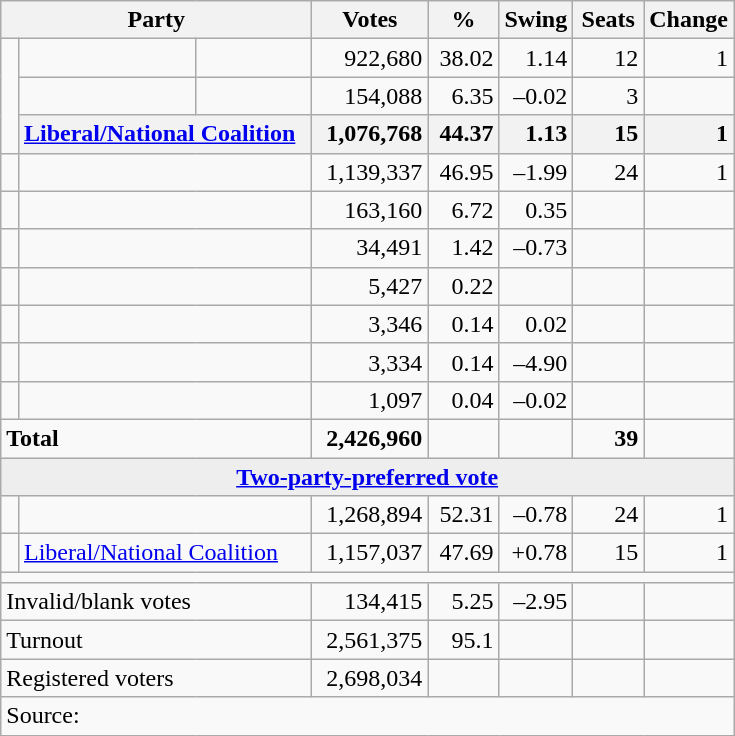<table class="wikitable">
<tr>
<th colspan="3" style="width:200px"><strong>Party</strong></th>
<th style="width:70px; text-align:center;"><strong>Votes</strong></th>
<th style="width:40px; text-align:center;"><strong>%</strong></th>
<th style="width:40px; text-align:center;"><strong>Swing</strong></th>
<th style="width:40px; text-align:center;"><strong>Seats</strong></th>
<th style="width:40px; text-align:center;"><strong>Change</strong></th>
</tr>
<tr>
<td rowspan="3"> </td>
<td> </td>
<td></td>
<td align=right>922,680</td>
<td align=right>38.02</td>
<td align=right>1.14</td>
<td align=right>12</td>
<td align=right> 1</td>
</tr>
<tr>
<td> </td>
<td></td>
<td align=right>154,088</td>
<td align=right>6.35</td>
<td align=right>–0.02</td>
<td align=right>3</td>
<td align=right></td>
</tr>
<tr>
<th colspan="2" style="text-align:left;"><a href='#'>Liberal/National Coalition</a></th>
<th style="text-align:right;">1,076,768</th>
<th style="text-align:right;">44.37</th>
<th style="text-align:right;">1.13</th>
<th style="text-align:right;">15</th>
<th style="text-align:right;"> 1</th>
</tr>
<tr>
<td> </td>
<td colspan=2></td>
<td align=right>1,139,337</td>
<td align=right>46.95</td>
<td align=right>–1.99</td>
<td align=right>24</td>
<td align=right> 1</td>
</tr>
<tr>
<td> </td>
<td colspan=2></td>
<td align=right>163,160</td>
<td align=right>6.72</td>
<td align=right>0.35</td>
<td align=right></td>
<td align=right></td>
</tr>
<tr>
<td> </td>
<td colspan=2></td>
<td align=right>34,491</td>
<td align=right>1.42</td>
<td align=right>–0.73</td>
<td align=right></td>
<td align=right></td>
</tr>
<tr>
<td> </td>
<td colspan=2></td>
<td align=right>5,427</td>
<td align=right>0.22</td>
<td align=right></td>
<td align=right></td>
<td align=right></td>
</tr>
<tr>
<td> </td>
<td colspan=2></td>
<td align=right>3,346</td>
<td align=right>0.14</td>
<td align=right>0.02</td>
<td align=right></td>
<td align=right></td>
</tr>
<tr>
<td> </td>
<td colspan=2></td>
<td align=right>3,334</td>
<td align=right>0.14</td>
<td align=right>–4.90</td>
<td align=right></td>
<td align=right></td>
</tr>
<tr>
<td> </td>
<td colspan=2></td>
<td align=right>1,097</td>
<td align=right>0.04</td>
<td align=right>–0.02</td>
<td align=right></td>
<td align=right></td>
</tr>
<tr>
<td colspan="3" align="left"><strong>Total</strong></td>
<td align=right><strong>2,426,960</strong></td>
<td align=right></td>
<td align=right></td>
<td align=right><strong>39</strong></td>
<td align=right></td>
</tr>
<tr>
<td colspan="8" style="text-align:center; background:#eee;"><strong><a href='#'>Two-party-preferred vote</a></strong></td>
</tr>
<tr>
<td> </td>
<td colspan=2></td>
<td align=right>1,268,894</td>
<td align=right>52.31</td>
<td align=right>–0.78</td>
<td align=right>24</td>
<td align=right> 1</td>
</tr>
<tr>
<td> </td>
<td colspan=2><a href='#'>Liberal/National Coalition</a></td>
<td align=right>1,157,037</td>
<td align=right>47.69</td>
<td align=right>+0.78</td>
<td align=right>15</td>
<td align=right> 1</td>
</tr>
<tr>
<td colspan="8"></td>
</tr>
<tr>
<td colspan="3" style="text-align:left;">Invalid/blank votes</td>
<td align="right">134,415</td>
<td align="right">5.25</td>
<td align="right">–2.95</td>
<td></td>
<td></td>
</tr>
<tr>
<td colspan="3" style="text-align:left;">Turnout</td>
<td align="right">2,561,375</td>
<td align="right">95.1</td>
<td align="right"></td>
<td></td>
<td></td>
</tr>
<tr>
<td colspan="3" style="text-align:left;">Registered voters</td>
<td align="right">2,698,034</td>
<td></td>
<td></td>
<td></td>
<td></td>
</tr>
<tr>
<td colspan="8" align="left">Source: </td>
</tr>
</table>
